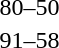<table style="text-align:center">
<tr>
<th width=200></th>
<th width=100></th>
<th width=200></th>
</tr>
<tr>
<td align=right><strong></strong></td>
<td align=center>80–50</td>
<td align=left></td>
</tr>
<tr>
<td align=right><strong></strong></td>
<td align=center>91–58</td>
<td align=left></td>
</tr>
</table>
